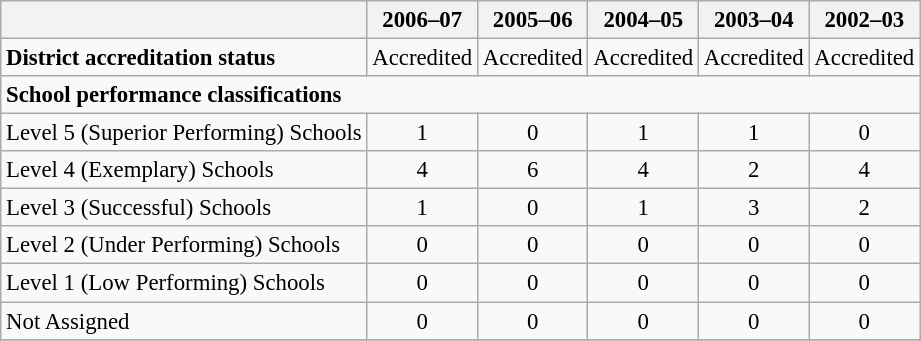<table class="wikitable" style="font-size: 95%;">
<tr>
<th></th>
<th>2006–07</th>
<th>2005–06</th>
<th>2004–05</th>
<th>2003–04</th>
<th>2002–03</th>
</tr>
<tr>
<td align="left"><strong>District accreditation status</strong></td>
<td align="center">Accredited</td>
<td align="center">Accredited</td>
<td align="center">Accredited</td>
<td align="center">Accredited</td>
<td align="center">Accredited</td>
</tr>
<tr>
<td align="left" colspan="6"><strong>School performance classifications</strong></td>
</tr>
<tr>
<td align="left">Level 5 (Superior Performing) Schools</td>
<td align="center">1</td>
<td align="center">0</td>
<td align="center">1</td>
<td align="center">1</td>
<td align="center">0</td>
</tr>
<tr>
<td align="left">Level 4 (Exemplary) Schools</td>
<td align="center">4</td>
<td align="center">6</td>
<td align="center">4</td>
<td align="center">2</td>
<td align="center">4</td>
</tr>
<tr>
<td align="left">Level 3 (Successful) Schools</td>
<td align="center">1</td>
<td align="center">0</td>
<td align="center">1</td>
<td align="center">3</td>
<td align="center">2</td>
</tr>
<tr>
<td align="left">Level 2 (Under Performing) Schools</td>
<td align="center">0</td>
<td align="center">0</td>
<td align="center">0</td>
<td align="center">0</td>
<td align="center">0</td>
</tr>
<tr>
<td align="left">Level 1 (Low Performing) Schools</td>
<td align="center">0</td>
<td align="center">0</td>
<td align="center">0</td>
<td align="center">0</td>
<td align="center">0</td>
</tr>
<tr>
<td align="left">Not Assigned</td>
<td align="center">0</td>
<td align="center">0</td>
<td align="center">0</td>
<td align="center">0</td>
<td align="center">0</td>
</tr>
<tr>
</tr>
</table>
